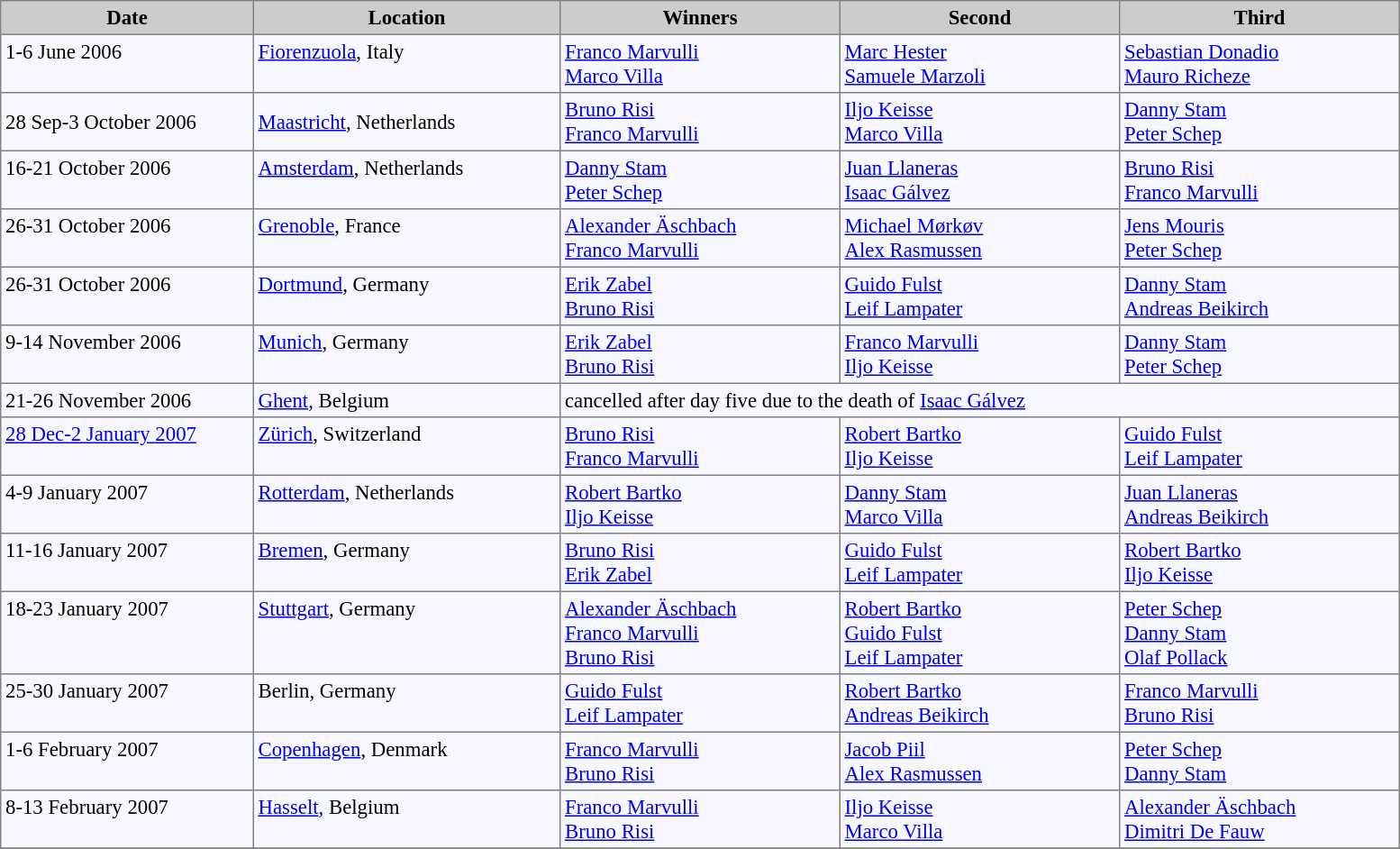<table bgcolor="#f7f8ff" cellpadding="3" cellspacing="0" border="1" style="font-size: 95%; border: gray solid 1px; border-collapse: collapse;">
<tr bgcolor="#CCCCCC">
<td align="center" width="180"><strong>Date</strong></td>
<td align="center" width="220"><strong>Location</strong></td>
<td align="center" width="200"><strong>Winners</strong></td>
<td align="center" width="200"><strong>Second</strong></td>
<td align="center" width="200"><strong>Third</strong></td>
</tr>
<tr align="left" valign=top>
<td>1-6 June 2006</td>
<td> <a href='#'>Fiorenzuola</a>, Italy</td>
<td> <a href='#'>Franco Marvulli</a><br>  <a href='#'>Marco Villa</a></td>
<td> <a href='#'>Marc Hester</a><br>  <a href='#'>Samuele Marzoli</a></td>
<td> <a href='#'>Sebastian Donadio</a><br>  <a href='#'>Mauro Richeze</a></td>
</tr>
<tr align="left" valign=topwa>
<td>28 Sep-3 October 2006</td>
<td> <a href='#'>Maastricht</a>, Netherlands</td>
<td> <a href='#'>Bruno Risi</a><br>  <a href='#'>Franco Marvulli</a></td>
<td> <a href='#'>Iljo Keisse</a><br>  <a href='#'>Marco Villa</a></td>
<td> <a href='#'>Danny Stam</a><br>  <a href='#'>Peter Schep</a></td>
</tr>
<tr align="left" valign=top>
<td>16-21 October 2006</td>
<td> <a href='#'>Amsterdam</a>, Netherlands</td>
<td> <a href='#'>Danny Stam</a><br>  <a href='#'>Peter Schep</a></td>
<td> <a href='#'>Juan Llaneras</a><br>  <a href='#'>Isaac Gálvez</a></td>
<td> <a href='#'>Bruno Risi</a><br>  <a href='#'>Franco Marvulli</a></td>
</tr>
<tr align="left" valign=top>
<td>26-31 October 2006</td>
<td> <a href='#'>Grenoble</a>, France</td>
<td> <a href='#'>Alexander Äschbach</a> <br>  <a href='#'>Franco Marvulli</a></td>
<td> <a href='#'>Michael Mørkøv</a><br>  <a href='#'>Alex Rasmussen</a></td>
<td> <a href='#'>Jens Mouris</a><br>  <a href='#'>Peter Schep</a></td>
</tr>
<tr align="left" valign=top>
<td>26-31 October 2006</td>
<td> <a href='#'>Dortmund</a>, Germany</td>
<td> <a href='#'>Erik Zabel</a> <br>  <a href='#'>Bruno Risi</a></td>
<td> <a href='#'>Guido Fulst</a><br>  <a href='#'>Leif Lampater</a></td>
<td> <a href='#'>Danny Stam</a><br>  <a href='#'>Andreas Beikirch</a></td>
</tr>
<tr align="left" valign=top>
<td>9-14 November 2006</td>
<td> <a href='#'>Munich</a>, Germany</td>
<td> <a href='#'>Erik Zabel</a> <br>  <a href='#'>Bruno Risi</a></td>
<td> <a href='#'>Franco Marvulli</a><br>  <a href='#'>Iljo Keisse</a></td>
<td> <a href='#'>Danny Stam</a><br>  <a href='#'>Peter Schep</a></td>
</tr>
<tr align="left" valign=top>
<td>21-26 November 2006</td>
<td> <a href='#'>Ghent</a>, Belgium</td>
<td colspan=3>cancelled after day five due to the death of <a href='#'>Isaac Gálvez</a></td>
</tr>
<tr align="left" valign=top>
<td><a href='#'>28 Dec-2 January 2007</a></td>
<td> <a href='#'>Zürich</a>, Switzerland</td>
<td> <a href='#'>Bruno Risi</a> <br>  <a href='#'>Franco Marvulli</a></td>
<td> <a href='#'>Robert Bartko</a><br>  <a href='#'>Iljo Keisse</a></td>
<td> <a href='#'>Guido Fulst</a><br>  <a href='#'>Leif Lampater</a></td>
</tr>
<tr align="left" valign=top>
<td>4-9 January 2007</td>
<td> <a href='#'>Rotterdam</a>, Netherlands</td>
<td> <a href='#'>Robert Bartko</a><br>  <a href='#'>Iljo Keisse</a></td>
<td> <a href='#'>Danny Stam</a><br>  <a href='#'>Marco Villa</a></td>
<td> <a href='#'>Juan Llaneras</a><br>  <a href='#'>Andreas Beikirch</a></td>
</tr>
<tr align="left" valign=top>
<td>11-16 January 2007</td>
<td> <a href='#'>Bremen</a>, Germany</td>
<td> <a href='#'>Bruno Risi</a><br>  <a href='#'>Erik Zabel</a></td>
<td> <a href='#'>Guido Fulst</a><br>  <a href='#'>Leif Lampater</a></td>
<td> <a href='#'>Robert Bartko</a><br>  <a href='#'>Iljo Keisse</a></td>
</tr>
<tr align="left" valign=top>
<td>18-23 January 2007</td>
<td> <a href='#'>Stuttgart</a>, Germany</td>
<td> <a href='#'>Alexander Äschbach</a><br>  <a href='#'>Franco Marvulli</a><br>   <a href='#'>Bruno Risi</a></td>
<td> <a href='#'>Robert Bartko</a><br>  <a href='#'>Guido Fulst</a><br>  <a href='#'>Leif Lampater</a></td>
<td> <a href='#'>Peter Schep</a><br>  <a href='#'>Danny Stam</a><br>  <a href='#'>Olaf Pollack</a></td>
</tr>
<tr align="left" valign=top>
<td>25-30 January 2007</td>
<td> Berlin, Germany</td>
<td> <a href='#'>Guido Fulst</a><br>  <a href='#'>Leif Lampater</a></td>
<td> <a href='#'>Robert Bartko</a><br>  <a href='#'>Andreas Beikirch</a></td>
<td> <a href='#'>Franco Marvulli</a><br>  <a href='#'>Bruno Risi</a></td>
</tr>
<tr align="left" valign=top>
<td>1-6 February 2007</td>
<td> <a href='#'>Copenhagen</a>, Denmark</td>
<td> <a href='#'>Franco Marvulli</a><br>  <a href='#'>Bruno Risi</a></td>
<td> <a href='#'>Jacob Piil</a><br>  <a href='#'>Alex Rasmussen</a></td>
<td> <a href='#'>Peter Schep</a><br>  <a href='#'>Danny Stam</a></td>
</tr>
<tr align="left" valign=top>
<td>8-13 February 2007</td>
<td> <a href='#'>Hasselt</a>, Belgium</td>
<td> <a href='#'>Franco Marvulli</a><br>  <a href='#'>Bruno Risi</a></td>
<td> <a href='#'>Iljo Keisse</a><br>  <a href='#'>Marco Villa</a></td>
<td> <a href='#'>Alexander Äschbach</a><br>  <a href='#'>Dimitri De Fauw</a></td>
</tr>
<tr align="left" valign=top>
</tr>
</table>
